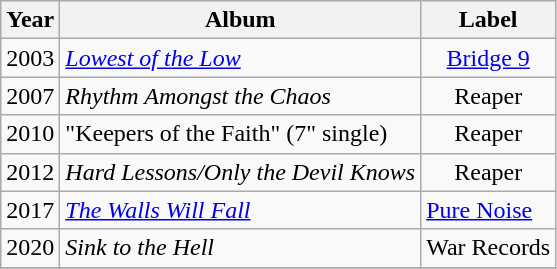<table class="wikitable">
<tr>
<th>Year</th>
<th>Album</th>
<th>Label</th>
</tr>
<tr>
<td>2003</td>
<td><em><a href='#'>Lowest of the Low</a></em></td>
<td style="text-align:center;"><a href='#'>Bridge 9</a></td>
</tr>
<tr>
<td>2007</td>
<td><em>Rhythm Amongst the Chaos</em></td>
<td style="text-align:center;">Reaper</td>
</tr>
<tr>
<td>2010</td>
<td>"Keepers of the Faith" (7" single)</td>
<td style="text-align:center;">Reaper</td>
</tr>
<tr>
<td>2012</td>
<td><em>Hard Lessons/Only the Devil Knows</em></td>
<td style="text-align:center;">Reaper</td>
</tr>
<tr>
<td>2017</td>
<td><em><a href='#'>The Walls Will Fall</a></em></td>
<td><a href='#'>Pure Noise</a></td>
</tr>
<tr>
<td>2020</td>
<td><em>Sink to the Hell</em></td>
<td style="text-align:center;">War Records</td>
</tr>
<tr>
</tr>
</table>
